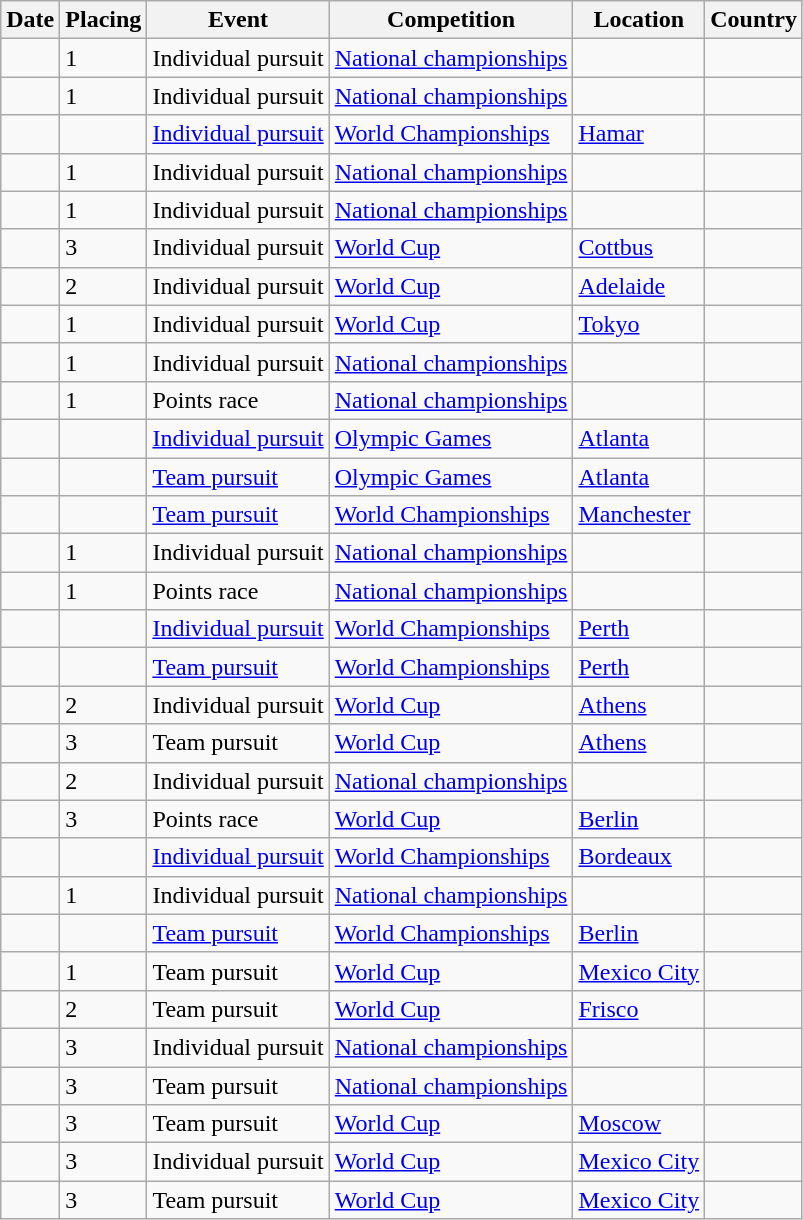<table class="wikitable sortable">
<tr>
<th>Date</th>
<th>Placing</th>
<th>Event</th>
<th>Competition</th>
<th>Location</th>
<th>Country</th>
</tr>
<tr>
<td></td>
<td>1</td>
<td>Individual pursuit</td>
<td><a href='#'>National championships</a></td>
<td></td>
<td></td>
</tr>
<tr>
<td></td>
<td>1</td>
<td>Individual pursuit</td>
<td><a href='#'>National championships</a></td>
<td></td>
<td></td>
</tr>
<tr>
<td></td>
<td></td>
<td><a href='#'>Individual pursuit</a></td>
<td><a href='#'>World Championships</a></td>
<td><a href='#'>Hamar</a></td>
<td></td>
</tr>
<tr>
<td></td>
<td>1</td>
<td>Individual pursuit</td>
<td><a href='#'>National championships</a></td>
<td></td>
<td></td>
</tr>
<tr>
<td></td>
<td>1</td>
<td>Individual pursuit</td>
<td><a href='#'>National championships</a></td>
<td></td>
<td></td>
</tr>
<tr>
<td></td>
<td>3</td>
<td>Individual pursuit</td>
<td><a href='#'>World Cup</a></td>
<td><a href='#'>Cottbus</a></td>
<td></td>
</tr>
<tr>
<td></td>
<td>2</td>
<td>Individual pursuit</td>
<td><a href='#'>World Cup</a></td>
<td><a href='#'>Adelaide</a></td>
<td></td>
</tr>
<tr>
<td></td>
<td>1</td>
<td>Individual pursuit</td>
<td><a href='#'>World Cup</a></td>
<td><a href='#'>Tokyo</a></td>
<td></td>
</tr>
<tr>
<td></td>
<td>1</td>
<td>Individual pursuit</td>
<td><a href='#'>National championships</a></td>
<td></td>
<td></td>
</tr>
<tr>
<td></td>
<td>1</td>
<td>Points race</td>
<td><a href='#'>National championships</a></td>
<td></td>
<td></td>
</tr>
<tr>
<td></td>
<td></td>
<td><a href='#'>Individual pursuit</a></td>
<td><a href='#'>Olympic Games</a></td>
<td><a href='#'>Atlanta</a></td>
<td></td>
</tr>
<tr>
<td></td>
<td></td>
<td><a href='#'>Team pursuit</a></td>
<td><a href='#'>Olympic Games</a></td>
<td><a href='#'>Atlanta</a></td>
<td></td>
</tr>
<tr>
<td></td>
<td></td>
<td><a href='#'>Team pursuit</a></td>
<td><a href='#'>World Championships</a></td>
<td><a href='#'>Manchester</a></td>
<td></td>
</tr>
<tr>
<td></td>
<td>1</td>
<td>Individual pursuit</td>
<td><a href='#'>National championships</a></td>
<td></td>
<td></td>
</tr>
<tr>
<td></td>
<td>1</td>
<td>Points race</td>
<td><a href='#'>National championships</a></td>
<td></td>
<td></td>
</tr>
<tr>
<td></td>
<td></td>
<td><a href='#'>Individual pursuit</a></td>
<td><a href='#'>World Championships</a></td>
<td><a href='#'>Perth</a></td>
<td></td>
</tr>
<tr>
<td></td>
<td></td>
<td><a href='#'>Team pursuit</a></td>
<td><a href='#'>World Championships</a></td>
<td><a href='#'>Perth</a></td>
<td></td>
</tr>
<tr>
<td></td>
<td>2</td>
<td>Individual pursuit</td>
<td><a href='#'>World Cup</a></td>
<td><a href='#'>Athens</a></td>
<td></td>
</tr>
<tr>
<td></td>
<td>3</td>
<td>Team pursuit</td>
<td><a href='#'>World Cup</a></td>
<td><a href='#'>Athens</a></td>
<td></td>
</tr>
<tr>
<td></td>
<td>2</td>
<td>Individual pursuit</td>
<td><a href='#'>National championships</a></td>
<td></td>
<td></td>
</tr>
<tr>
<td></td>
<td>3</td>
<td>Points race</td>
<td><a href='#'>World Cup</a></td>
<td><a href='#'>Berlin</a></td>
<td></td>
</tr>
<tr>
<td></td>
<td></td>
<td><a href='#'>Individual pursuit</a></td>
<td><a href='#'>World Championships</a></td>
<td><a href='#'>Bordeaux</a></td>
<td></td>
</tr>
<tr>
<td></td>
<td>1</td>
<td>Individual pursuit</td>
<td><a href='#'>National championships</a></td>
<td></td>
<td></td>
</tr>
<tr>
<td></td>
<td></td>
<td><a href='#'>Team pursuit</a></td>
<td><a href='#'>World Championships</a></td>
<td><a href='#'>Berlin</a></td>
<td></td>
</tr>
<tr>
<td></td>
<td>1</td>
<td>Team pursuit</td>
<td><a href='#'>World Cup</a></td>
<td><a href='#'>Mexico City</a></td>
<td></td>
</tr>
<tr>
<td></td>
<td>2</td>
<td>Team pursuit</td>
<td><a href='#'>World Cup</a></td>
<td><a href='#'>Frisco</a></td>
<td></td>
</tr>
<tr>
<td></td>
<td>3</td>
<td>Individual pursuit</td>
<td><a href='#'>National championships</a></td>
<td></td>
<td></td>
</tr>
<tr>
<td></td>
<td>3</td>
<td>Team pursuit</td>
<td><a href='#'>National championships</a></td>
<td></td>
<td></td>
</tr>
<tr>
<td></td>
<td>3</td>
<td>Team pursuit</td>
<td><a href='#'>World Cup</a></td>
<td><a href='#'>Moscow</a></td>
<td></td>
</tr>
<tr>
<td></td>
<td>3</td>
<td>Individual pursuit</td>
<td><a href='#'>World Cup</a></td>
<td><a href='#'>Mexico City</a></td>
<td></td>
</tr>
<tr>
<td></td>
<td>3</td>
<td>Team pursuit</td>
<td><a href='#'>World Cup</a></td>
<td><a href='#'>Mexico City</a></td>
<td></td>
</tr>
</table>
